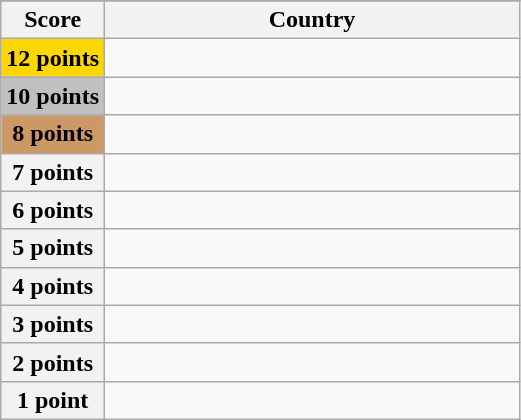<table class="wikitable">
<tr>
</tr>
<tr>
<th scope="col" width="20%">Score</th>
<th scope="col">Country</th>
</tr>
<tr>
<th scope="row" style="background:gold">12 points</th>
<td></td>
</tr>
<tr>
<th scope="row" style="background:silver">10 points</th>
<td></td>
</tr>
<tr>
<th scope="row" style="background:#c96">8 points</th>
<td></td>
</tr>
<tr>
<th scope="row">7 points</th>
<td></td>
</tr>
<tr>
<th scope="row">6 points</th>
<td></td>
</tr>
<tr>
<th scope="row">5 points</th>
<td></td>
</tr>
<tr>
<th scope="row">4 points</th>
<td></td>
</tr>
<tr>
<th scope="row">3 points</th>
<td></td>
</tr>
<tr>
<th scope="row">2 points</th>
<td></td>
</tr>
<tr>
<th scope="row">1 point</th>
<td></td>
</tr>
</table>
